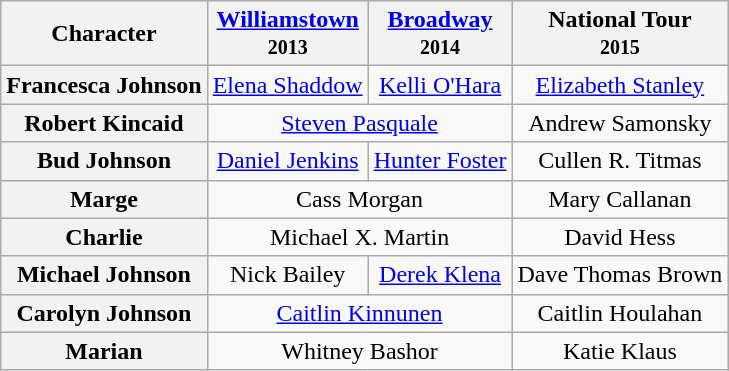<table class="wikitable" style="width:1000;">
<tr>
<th>Character</th>
<th><a href='#'>Williamstown</a><br><small>2013</small></th>
<th><a href='#'>Broadway</a><br><small>2014</small></th>
<th>National Tour<br><small>2015</small></th>
</tr>
<tr>
<th>Francesca Johnson</th>
<td align="center"><a href='#'>Elena Shaddow</a></td>
<td align="center"><a href='#'>Kelli O'Hara</a></td>
<td align="center"><a href='#'>Elizabeth Stanley</a></td>
</tr>
<tr>
<th>Robert Kincaid</th>
<td colspan=2 align=center><a href='#'>Steven Pasquale</a></td>
<td align="center">Andrew Samonsky</td>
</tr>
<tr>
<th>Bud Johnson</th>
<td align="center"><a href='#'>Daniel Jenkins</a></td>
<td align="center"><a href='#'>Hunter Foster</a></td>
<td align="center">Cullen R. Titmas</td>
</tr>
<tr>
<th>Marge</th>
<td colspan=2 align=center>Cass Morgan</td>
<td align="center">Mary Callanan</td>
</tr>
<tr>
<th>Charlie</th>
<td colspan=2 align=center>Michael X. Martin</td>
<td align="center">David Hess</td>
</tr>
<tr>
<th>Michael Johnson</th>
<td align="center">Nick Bailey</td>
<td align="center"><a href='#'>Derek Klena</a></td>
<td align="center">Dave Thomas Brown</td>
</tr>
<tr>
<th>Carolyn Johnson</th>
<td colspan=2 align=center><a href='#'>Caitlin Kinnunen</a></td>
<td align="center">Caitlin Houlahan</td>
</tr>
<tr>
<th>Marian</th>
<td colspan=2 align=center>Whitney Bashor</td>
<td align="center">Katie Klaus</td>
</tr>
</table>
